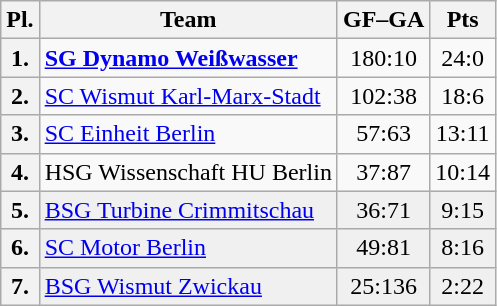<table class="wikitable">
<tr>
<th>Pl.</th>
<th>Team</th>
<th>GF–GA</th>
<th>Pts</th>
</tr>
<tr>
<th>1.</th>
<td><strong><a href='#'>SG Dynamo Weißwasser</a></strong></td>
<td align="center">180:10</td>
<td align="center">24:0</td>
</tr>
<tr>
<th>2.</th>
<td><a href='#'>SC Wismut Karl-Marx-Stadt</a></td>
<td align="center">102:38</td>
<td align="center">18:6</td>
</tr>
<tr>
<th>3.</th>
<td><a href='#'>SC Einheit Berlin</a></td>
<td align="center">57:63</td>
<td align="center">13:11</td>
</tr>
<tr>
<th>4.</th>
<td>HSG Wissenschaft HU Berlin</td>
<td align="center">37:87</td>
<td align="center">10:14</td>
</tr>
<tr bgcolor="#f0f0f0">
<th>5.</th>
<td><a href='#'>BSG Turbine Crimmitschau</a></td>
<td align="center">36:71</td>
<td align="center">9:15</td>
</tr>
<tr bgcolor="#f0f0f0">
<th>6.</th>
<td><a href='#'>SC Motor Berlin</a></td>
<td align="center">49:81</td>
<td align="center">8:16</td>
</tr>
<tr bgcolor="#f0f0f0">
<th>7.</th>
<td><a href='#'>BSG Wismut Zwickau</a></td>
<td align="center">25:136</td>
<td align="center">2:22</td>
</tr>
</table>
